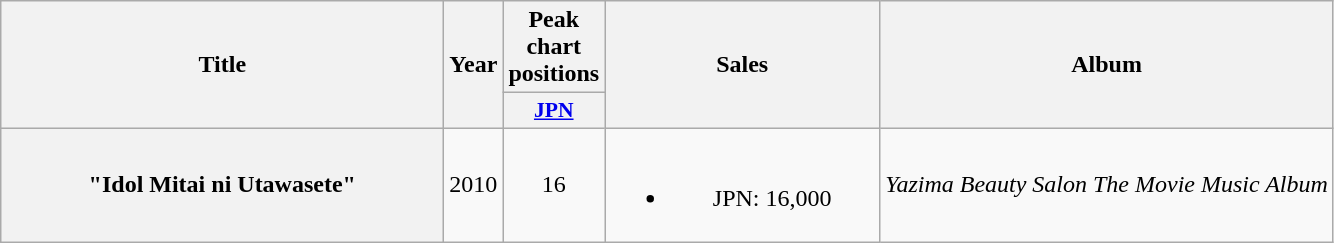<table class="wikitable plainrowheaders" style="text-align:center">
<tr>
<th scope="col" rowspan="2" style="width:18em;">Title</th>
<th scope="col" rowspan="2">Year</th>
<th scope="col" colspan="1">Peak chart positions</th>
<th scope="col" rowspan="2" style="width:11em;">Sales</th>
<th scope="col" rowspan="2">Album</th>
</tr>
<tr>
<th scope="col" style="width:2.5em; font-size:90%;"><a href='#'>JPN</a></th>
</tr>
<tr>
<th scope="row">"Idol Mitai ni Utawasete"<br></th>
<td>2010</td>
<td>16</td>
<td><br><ul><li>JPN: 16,000</li></ul></td>
<td><em>Yazima Beauty Salon The Movie Music Album</em></td>
</tr>
</table>
